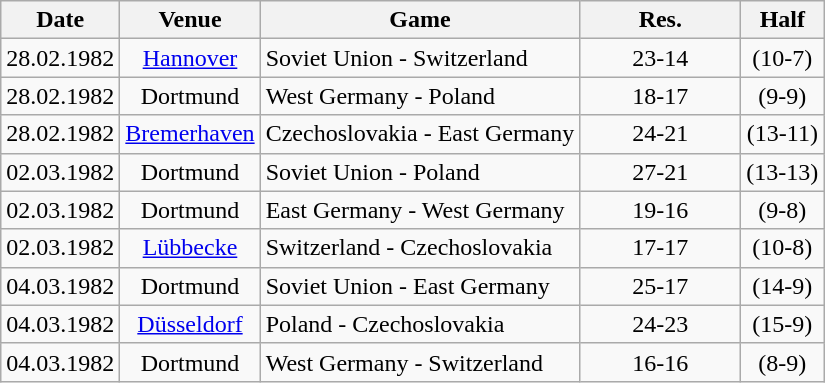<table class="wikitable" style="text-align:center;">
<tr>
<th width="45px">Date</th>
<th>Venue</th>
<th>Game</th>
<th width="100px">Res.</th>
<th>Half</th>
</tr>
<tr>
<td>28.02.1982</td>
<td><a href='#'>Hannover</a></td>
<td align="left">Soviet Union - Switzerland</td>
<td>23-14</td>
<td>(10-7)</td>
</tr>
<tr>
<td>28.02.1982</td>
<td>Dortmund</td>
<td align="left">West Germany - Poland</td>
<td>18-17</td>
<td>(9-9)</td>
</tr>
<tr>
<td>28.02.1982</td>
<td><a href='#'>Bremerhaven</a></td>
<td align="left">Czechoslovakia - East Germany</td>
<td>24-21</td>
<td>(13-11)</td>
</tr>
<tr>
<td>02.03.1982</td>
<td>Dortmund</td>
<td align="left">Soviet Union - Poland</td>
<td>27-21</td>
<td>(13-13)</td>
</tr>
<tr>
<td>02.03.1982</td>
<td>Dortmund</td>
<td align="left">East Germany - West Germany</td>
<td>19-16</td>
<td>(9-8)</td>
</tr>
<tr>
<td>02.03.1982</td>
<td><a href='#'>Lübbecke</a></td>
<td align="left">Switzerland - Czechoslovakia</td>
<td>17-17</td>
<td>(10-8)</td>
</tr>
<tr>
<td>04.03.1982</td>
<td>Dortmund</td>
<td align="left">Soviet Union - East Germany</td>
<td>25-17</td>
<td>(14-9)</td>
</tr>
<tr>
<td>04.03.1982</td>
<td><a href='#'>Düsseldorf</a></td>
<td align="left">Poland - Czechoslovakia</td>
<td>24-23</td>
<td>(15-9)</td>
</tr>
<tr>
<td>04.03.1982</td>
<td>Dortmund</td>
<td align="left">West Germany - Switzerland</td>
<td>16-16</td>
<td>(8-9)</td>
</tr>
</table>
